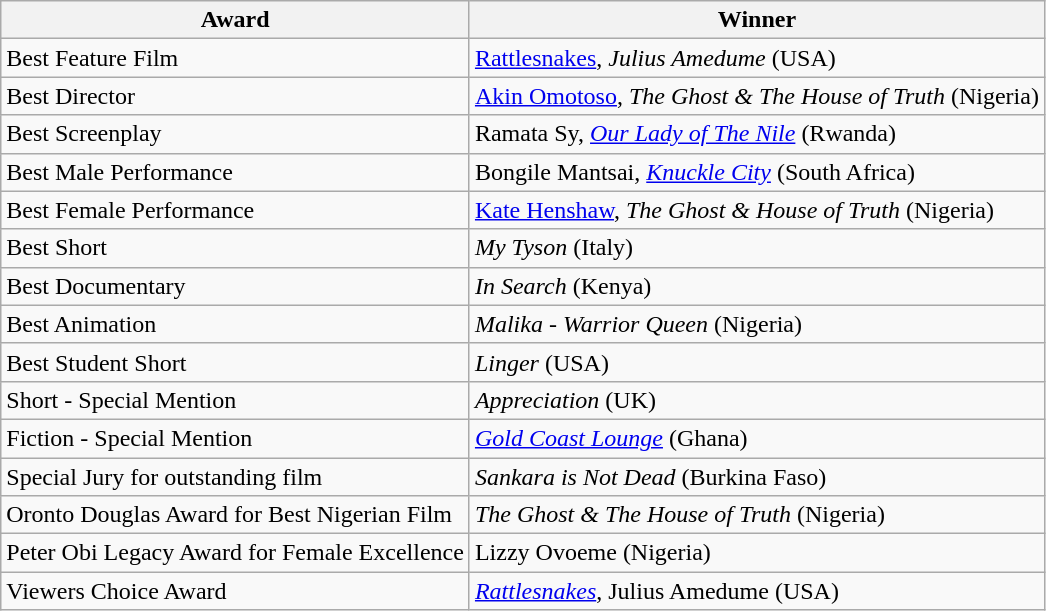<table class="wikitable">
<tr>
<th>Award</th>
<th>Winner</th>
</tr>
<tr>
<td>Best Feature Film</td>
<td><a href='#'>Rattlesnakes</a>, <em>Julius Amedume</em> (USA)</td>
</tr>
<tr>
<td>Best Director</td>
<td><a href='#'>Akin Omotoso</a>, <em>The Ghost & The House of Truth</em> (Nigeria)</td>
</tr>
<tr>
<td>Best Screenplay</td>
<td>Ramata Sy, <em><a href='#'>Our Lady of The Nile</a></em> (Rwanda)</td>
</tr>
<tr>
<td>Best Male Performance</td>
<td>Bongile Mantsai, <em><a href='#'>Knuckle City</a></em> (South Africa)</td>
</tr>
<tr>
<td>Best Female Performance</td>
<td><a href='#'>Kate Henshaw</a>, <em>The Ghost & House of Truth</em> (Nigeria)</td>
</tr>
<tr>
<td>Best Short</td>
<td><em>My Tyson</em> (Italy)</td>
</tr>
<tr>
<td>Best Documentary</td>
<td><em>In Search</em> (Kenya)</td>
</tr>
<tr>
<td>Best Animation</td>
<td><em>Malika - Warrior Queen</em> (Nigeria)</td>
</tr>
<tr>
<td>Best Student Short</td>
<td><em>Linger</em> (USA)</td>
</tr>
<tr>
<td>Short - Special Mention</td>
<td><em>Appreciation</em> (UK)</td>
</tr>
<tr>
<td>Fiction - Special Mention</td>
<td><em><a href='#'>Gold Coast Lounge</a></em> (Ghana)</td>
</tr>
<tr>
<td>Special Jury for outstanding film</td>
<td><em>Sankara is Not Dead</em> (Burkina Faso)</td>
</tr>
<tr>
<td>Oronto Douglas Award for Best Nigerian Film</td>
<td><em>The Ghost & The House of Truth</em> (Nigeria)</td>
</tr>
<tr>
<td>Peter Obi Legacy Award for Female Excellence</td>
<td>Lizzy Ovoeme (Nigeria)</td>
</tr>
<tr>
<td>Viewers Choice Award</td>
<td><em><a href='#'>Rattlesnakes</a></em>, Julius Amedume (USA)</td>
</tr>
</table>
